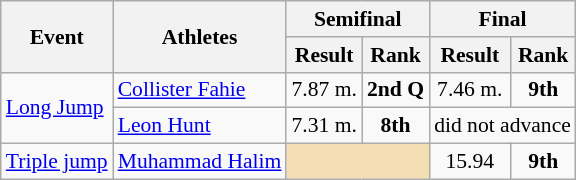<table class="wikitable" border="1" style="font-size:90%">
<tr>
<th rowspan=2>Event</th>
<th rowspan=2>Athletes</th>
<th colspan=2>Semifinal</th>
<th colspan=2>Final</th>
</tr>
<tr>
<th>Result</th>
<th>Rank</th>
<th>Result</th>
<th>Rank</th>
</tr>
<tr>
<td rowspan=2><a href='#'>Long Jump</a></td>
<td><a href='#'>Collister Fahie</a></td>
<td align=center>7.87 m.</td>
<td align=center><strong>2nd Q</strong></td>
<td align=center>7.46 m.</td>
<td align=center><strong>9th</strong></td>
</tr>
<tr>
<td><a href='#'>Leon Hunt</a></td>
<td align=center>7.31 m.</td>
<td align=center><strong>8th</strong></td>
<td align=center colspan="4">did not advance</td>
</tr>
<tr>
<td><a href='#'>Triple jump</a></td>
<td><a href='#'>Muhammad Halim</a></td>
<td colspan=2 bgcolor=wheat></td>
<td align=center>15.94</td>
<td align=center><strong>9th</strong></td>
</tr>
</table>
